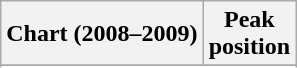<table class="wikitable sortable">
<tr>
<th align="left">Chart (2008–2009)</th>
<th align="center">Peak<br>position</th>
</tr>
<tr>
</tr>
<tr>
</tr>
<tr>
</tr>
<tr>
</tr>
</table>
